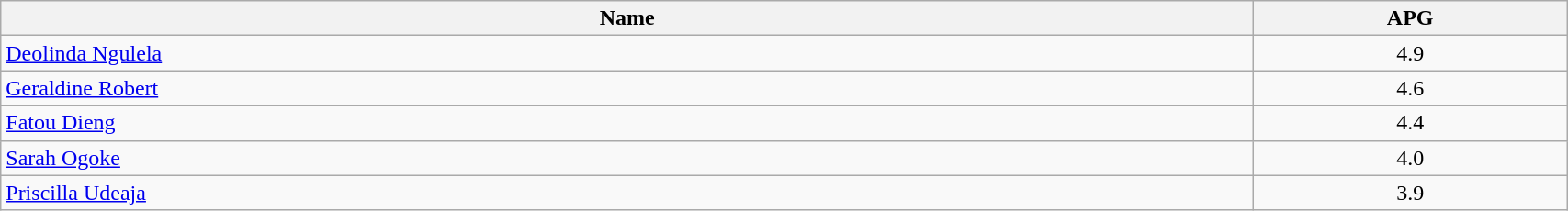<table class=wikitable width="90%">
<tr>
<th width="80%">Name</th>
<th width="20%">APG</th>
</tr>
<tr>
<td> <a href='#'>Deolinda Ngulela</a></td>
<td align=center>4.9</td>
</tr>
<tr>
<td> <a href='#'>Geraldine Robert</a></td>
<td align=center>4.6</td>
</tr>
<tr>
<td> <a href='#'>Fatou Dieng</a></td>
<td align=center>4.4</td>
</tr>
<tr>
<td> <a href='#'>Sarah Ogoke</a></td>
<td align=center>4.0</td>
</tr>
<tr>
<td> <a href='#'>Priscilla Udeaja</a></td>
<td align=center>3.9</td>
</tr>
</table>
